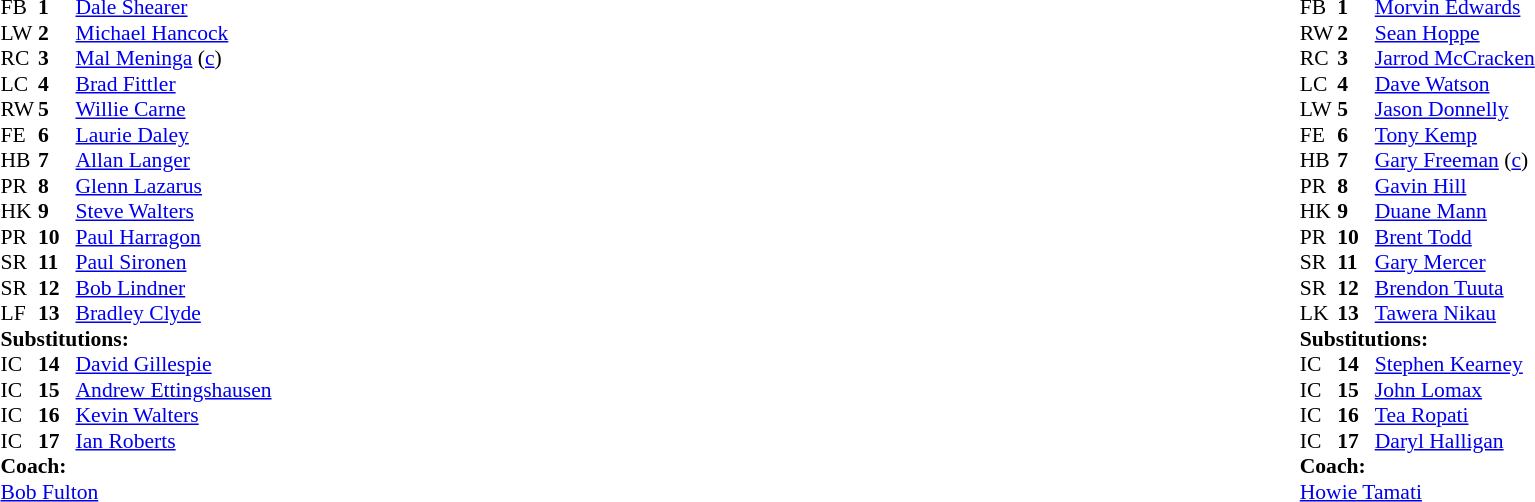<table width="100%">
<tr>
<td valign="top" width="50%"><br><table style="font-size: 90%" cellspacing="0" cellpadding="0">
<tr>
<th width="25"></th>
<th width="25"></th>
</tr>
<tr>
<td>FB</td>
<td><strong>1</strong></td>
<td><a href='#'>Dale Shearer</a></td>
</tr>
<tr>
<td>LW</td>
<td><strong>2</strong></td>
<td><a href='#'>Michael Hancock</a></td>
</tr>
<tr>
<td>RC</td>
<td><strong>3</strong></td>
<td><a href='#'>Mal Meninga</a> (<a href='#'>c</a>)</td>
</tr>
<tr>
<td>LC</td>
<td><strong>4</strong></td>
<td><a href='#'>Brad Fittler</a></td>
</tr>
<tr>
<td>RW</td>
<td><strong>5</strong></td>
<td><a href='#'>Willie Carne</a></td>
</tr>
<tr>
<td>FE</td>
<td><strong>6</strong></td>
<td><a href='#'>Laurie Daley</a></td>
</tr>
<tr>
<td>HB</td>
<td><strong>7</strong></td>
<td><a href='#'>Allan Langer</a></td>
</tr>
<tr>
<td>PR</td>
<td><strong>8</strong></td>
<td><a href='#'>Glenn Lazarus</a></td>
</tr>
<tr>
<td>HK</td>
<td><strong>9</strong></td>
<td><a href='#'>Steve Walters</a></td>
</tr>
<tr>
<td>PR</td>
<td><strong>10</strong></td>
<td><a href='#'>Paul Harragon</a></td>
</tr>
<tr>
<td>SR</td>
<td><strong>11</strong></td>
<td><a href='#'>Paul Sironen</a></td>
</tr>
<tr>
<td>SR</td>
<td><strong>12</strong></td>
<td><a href='#'>Bob Lindner</a></td>
</tr>
<tr>
<td>LF</td>
<td><strong>13</strong></td>
<td><a href='#'>Bradley Clyde</a></td>
</tr>
<tr>
<td colspan=3><strong>Substitutions:</strong></td>
</tr>
<tr>
<td>IC</td>
<td><strong>14</strong></td>
<td><a href='#'>David Gillespie</a></td>
</tr>
<tr>
<td>IC</td>
<td><strong>15</strong></td>
<td><a href='#'>Andrew Ettingshausen</a></td>
</tr>
<tr>
<td>IC</td>
<td><strong>16</strong></td>
<td><a href='#'>Kevin Walters</a></td>
</tr>
<tr>
<td>IC</td>
<td><strong>17</strong></td>
<td><a href='#'>Ian Roberts</a></td>
</tr>
<tr>
<td colspan=3><strong>Coach:</strong></td>
</tr>
<tr>
<td colspan="4"> <a href='#'>Bob Fulton</a></td>
</tr>
</table>
</td>
<td valign="top" width="50%"><br><table style="font-size: 90%" cellspacing="0" cellpadding="0" align="center">
<tr>
<th width="25"></th>
<th width="25"></th>
</tr>
<tr>
<td>FB</td>
<td><strong>1</strong></td>
<td><a href='#'>Morvin Edwards</a></td>
</tr>
<tr>
<td>RW</td>
<td><strong>2</strong></td>
<td><a href='#'>Sean Hoppe</a></td>
</tr>
<tr>
<td>RC</td>
<td><strong>3</strong></td>
<td><a href='#'>Jarrod McCracken</a></td>
</tr>
<tr>
<td>LC</td>
<td><strong>4</strong></td>
<td><a href='#'>Dave Watson</a></td>
</tr>
<tr>
<td>LW</td>
<td><strong>5</strong></td>
<td><a href='#'>Jason Donnelly</a></td>
</tr>
<tr>
<td>FE</td>
<td><strong>6</strong></td>
<td><a href='#'>Tony Kemp</a></td>
</tr>
<tr>
<td>HB</td>
<td><strong>7</strong></td>
<td><a href='#'>Gary Freeman</a> (<a href='#'>c</a>)</td>
</tr>
<tr>
<td>PR</td>
<td><strong>8</strong></td>
<td><a href='#'>Gavin Hill</a></td>
</tr>
<tr>
<td>HK</td>
<td><strong>9</strong></td>
<td><a href='#'>Duane Mann</a></td>
</tr>
<tr>
<td>PR</td>
<td><strong>10</strong></td>
<td><a href='#'>Brent Todd</a></td>
</tr>
<tr>
<td>SR</td>
<td><strong>11</strong></td>
<td><a href='#'>Gary Mercer</a></td>
</tr>
<tr>
<td>SR</td>
<td><strong>12</strong></td>
<td><a href='#'>Brendon Tuuta</a></td>
</tr>
<tr>
<td>LK</td>
<td><strong>13</strong></td>
<td><a href='#'>Tawera Nikau</a></td>
</tr>
<tr>
<td colspan=3><strong>Substitutions:</strong></td>
</tr>
<tr>
<td>IC</td>
<td><strong>14</strong></td>
<td><a href='#'>Stephen Kearney</a></td>
</tr>
<tr>
<td>IC</td>
<td><strong>15</strong></td>
<td><a href='#'>John Lomax</a></td>
</tr>
<tr>
<td>IC</td>
<td><strong>16</strong></td>
<td><a href='#'>Tea Ropati</a></td>
</tr>
<tr>
<td>IC</td>
<td><strong>17</strong></td>
<td><a href='#'>Daryl Halligan</a></td>
</tr>
<tr>
<td colspan=3><strong>Coach:</strong></td>
</tr>
<tr>
<td colspan="4"> <a href='#'>Howie Tamati</a></td>
</tr>
</table>
</td>
</tr>
</table>
